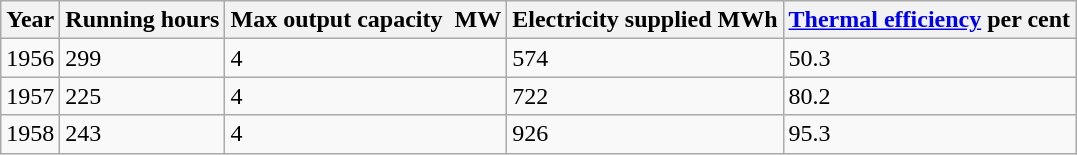<table class="wikitable">
<tr>
<th>Year</th>
<th>Running hours</th>
<th>Max output capacity  MW</th>
<th>Electricity supplied MWh</th>
<th><a href='#'>Thermal efficiency</a> per cent</th>
</tr>
<tr>
<td>1956</td>
<td>299</td>
<td>4</td>
<td>574</td>
<td>50.3</td>
</tr>
<tr>
<td>1957</td>
<td>225</td>
<td>4</td>
<td>722</td>
<td>80.2</td>
</tr>
<tr>
<td>1958</td>
<td>243</td>
<td>4</td>
<td>926</td>
<td>95.3</td>
</tr>
</table>
